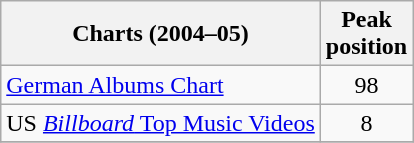<table class="wikitable sortable">
<tr>
<th>Charts (2004–05)</th>
<th>Peak<br>position</th>
</tr>
<tr>
<td><a href='#'>German Albums Chart</a></td>
<td align="center">98</td>
</tr>
<tr>
<td>US <a href='#'><em>Billboard</em> Top Music Videos</a></td>
<td align="center">8</td>
</tr>
<tr>
</tr>
</table>
